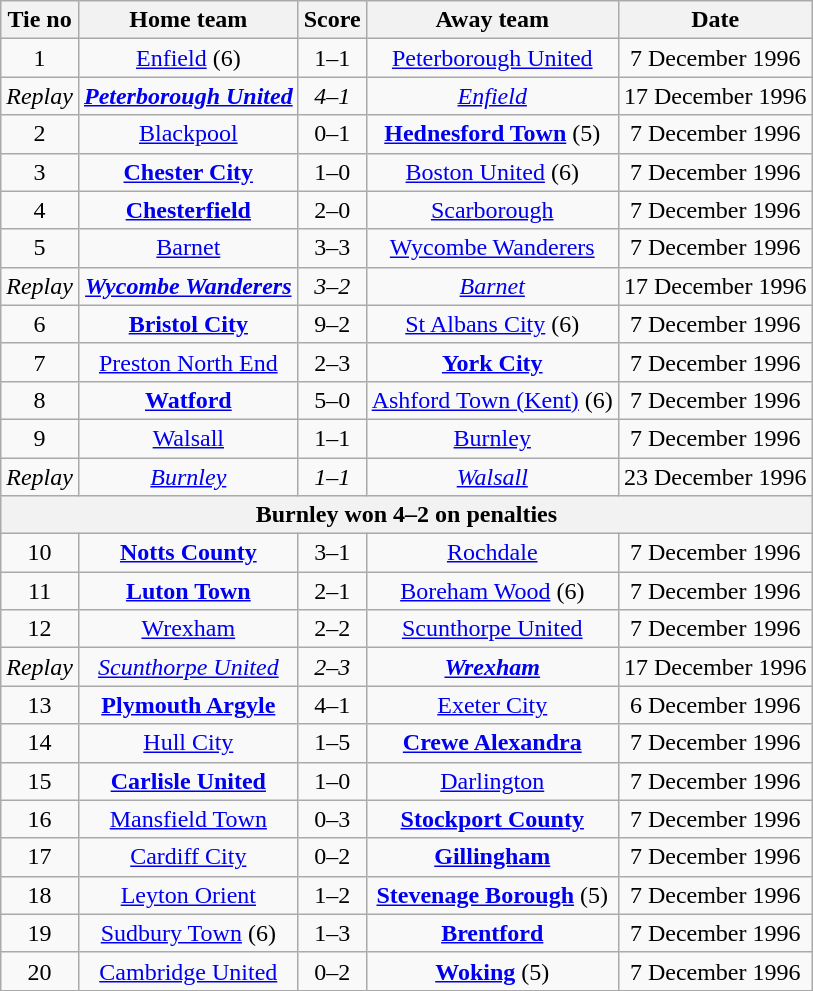<table class="wikitable" style="text-align: center">
<tr>
<th>Tie no</th>
<th>Home team</th>
<th>Score</th>
<th>Away team</th>
<th>Date</th>
</tr>
<tr>
<td>1</td>
<td><a href='#'>Enfield</a> (6)</td>
<td>1–1</td>
<td><a href='#'>Peterborough United</a></td>
<td>7 December 1996</td>
</tr>
<tr>
<td><em>Replay</em></td>
<td><strong><em><a href='#'>Peterborough United</a></em></strong></td>
<td><em>4–1</em></td>
<td><em><a href='#'>Enfield</a></em></td>
<td>17 December 1996</td>
</tr>
<tr>
<td>2</td>
<td><a href='#'>Blackpool</a></td>
<td>0–1</td>
<td><strong><a href='#'>Hednesford Town</a></strong> (5)</td>
<td>7 December 1996</td>
</tr>
<tr>
<td>3</td>
<td><strong><a href='#'>Chester City</a></strong></td>
<td>1–0</td>
<td><a href='#'>Boston United</a> (6)</td>
<td>7 December 1996</td>
</tr>
<tr>
<td>4</td>
<td><strong><a href='#'>Chesterfield</a></strong></td>
<td>2–0</td>
<td><a href='#'>Scarborough</a></td>
<td>7 December 1996</td>
</tr>
<tr>
<td>5</td>
<td><a href='#'>Barnet</a></td>
<td>3–3</td>
<td><a href='#'>Wycombe Wanderers</a></td>
<td>7 December 1996</td>
</tr>
<tr>
<td><em>Replay</em></td>
<td><strong><em><a href='#'>Wycombe Wanderers</a></em></strong></td>
<td><em>3–2</em></td>
<td><em><a href='#'>Barnet</a></em></td>
<td>17 December 1996</td>
</tr>
<tr>
<td>6</td>
<td><strong><a href='#'>Bristol City</a></strong></td>
<td>9–2</td>
<td><a href='#'>St Albans City</a> (6)</td>
<td>7 December 1996</td>
</tr>
<tr>
<td>7</td>
<td><a href='#'>Preston North End</a></td>
<td>2–3</td>
<td><strong><a href='#'>York City</a></strong></td>
<td>7 December 1996</td>
</tr>
<tr>
<td>8</td>
<td><strong><a href='#'>Watford</a></strong></td>
<td>5–0</td>
<td><a href='#'>Ashford Town (Kent)</a> (6)</td>
<td>7 December 1996</td>
</tr>
<tr>
<td>9</td>
<td><a href='#'>Walsall</a></td>
<td>1–1</td>
<td><a href='#'>Burnley</a></td>
<td>7 December 1996</td>
</tr>
<tr>
<td><em>Replay</em></td>
<td><em><a href='#'>Burnley</a></em></td>
<td><em>1–1</em></td>
<td><em><a href='#'>Walsall</a></em></td>
<td>23 December 1996</td>
</tr>
<tr>
<th colspan=5>Burnley won 4–2 on penalties</th>
</tr>
<tr>
<td>10</td>
<td><strong><a href='#'>Notts County</a></strong></td>
<td>3–1</td>
<td><a href='#'>Rochdale</a></td>
<td>7 December 1996</td>
</tr>
<tr>
<td>11</td>
<td><strong><a href='#'>Luton Town</a></strong></td>
<td>2–1</td>
<td><a href='#'>Boreham Wood</a> (6)</td>
<td>7 December 1996</td>
</tr>
<tr>
<td>12</td>
<td><a href='#'>Wrexham</a></td>
<td>2–2</td>
<td><a href='#'>Scunthorpe United</a></td>
<td>7 December 1996</td>
</tr>
<tr>
<td><em>Replay</em></td>
<td><em><a href='#'>Scunthorpe United</a></em></td>
<td><em>2–3</em></td>
<td><strong><em><a href='#'>Wrexham</a></em></strong></td>
<td>17 December 1996</td>
</tr>
<tr>
<td>13</td>
<td><strong><a href='#'>Plymouth Argyle</a></strong></td>
<td>4–1</td>
<td><a href='#'>Exeter City</a></td>
<td>6 December 1996</td>
</tr>
<tr>
<td>14</td>
<td><a href='#'>Hull City</a></td>
<td>1–5</td>
<td><strong><a href='#'>Crewe Alexandra</a></strong></td>
<td>7 December 1996</td>
</tr>
<tr>
<td>15</td>
<td><strong><a href='#'>Carlisle United</a></strong></td>
<td>1–0</td>
<td><a href='#'>Darlington</a></td>
<td>7 December 1996</td>
</tr>
<tr>
<td>16</td>
<td><a href='#'>Mansfield Town</a></td>
<td>0–3</td>
<td><strong><a href='#'>Stockport County</a></strong></td>
<td>7 December 1996</td>
</tr>
<tr>
<td>17</td>
<td><a href='#'>Cardiff City</a></td>
<td>0–2</td>
<td><strong><a href='#'>Gillingham</a></strong></td>
<td>7 December 1996</td>
</tr>
<tr>
<td>18</td>
<td><a href='#'>Leyton Orient</a></td>
<td>1–2</td>
<td><strong><a href='#'>Stevenage Borough</a></strong> (5)</td>
<td>7 December 1996</td>
</tr>
<tr>
<td>19</td>
<td><a href='#'>Sudbury Town</a> (6)</td>
<td>1–3</td>
<td><strong><a href='#'>Brentford</a></strong></td>
<td>7 December 1996</td>
</tr>
<tr>
<td>20</td>
<td><a href='#'>Cambridge United</a></td>
<td>0–2</td>
<td><strong><a href='#'>Woking</a></strong> (5)</td>
<td>7 December 1996</td>
</tr>
<tr>
</tr>
</table>
